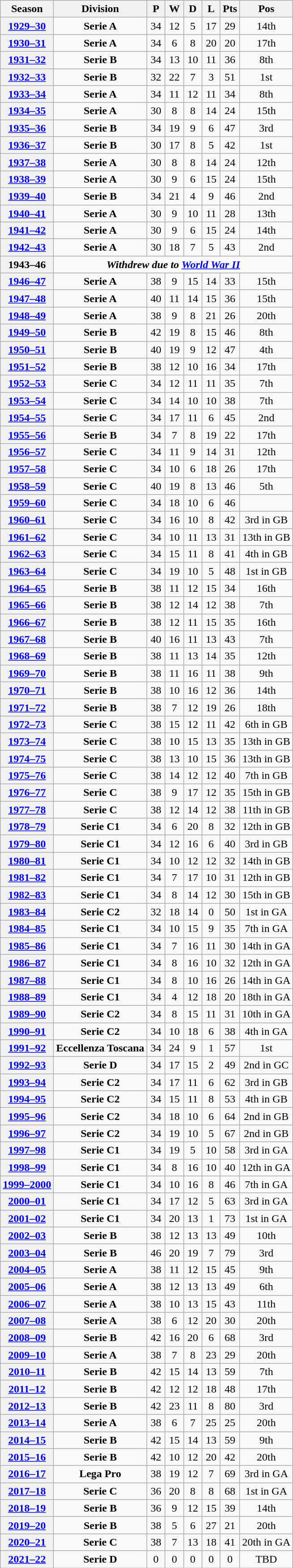<table class="wikitable sortable" style="text-align: center">
<tr>
<th scope="col">Season</th>
<th scope="col">Division</th>
<th width="20" scope="col">P</th>
<th width="20" scope="col">W</th>
<th width="20" scope="col">D</th>
<th width="20" scope="col">L</th>
<th width="20" scope="col">Pts</th>
<th scope="col">Pos</th>
</tr>
<tr>
<th scope="row"><a href='#'>1929–30</a></th>
<td><strong>Serie A</strong></td>
<td>34</td>
<td>12</td>
<td>5</td>
<td>17</td>
<td>29</td>
<td>14th</td>
</tr>
<tr>
<th scope="row"><a href='#'>1930–31</a></th>
<td><strong>Serie A</strong></td>
<td>34</td>
<td>6</td>
<td>8</td>
<td>20</td>
<td>20</td>
<td><span>17th</span></td>
</tr>
<tr>
<th scope="row"><a href='#'>1931–32</a></th>
<td><strong>Serie B</strong></td>
<td>34</td>
<td>13</td>
<td>10</td>
<td>11</td>
<td>36</td>
<td>8th</td>
</tr>
<tr>
<th scope="row"><a href='#'>1932–33</a></th>
<td><strong>Serie B</strong></td>
<td>32</td>
<td>22</td>
<td>7</td>
<td>3</td>
<td>51</td>
<td><span>1st</span></td>
</tr>
<tr>
<th scope="row"><a href='#'>1933–34</a></th>
<td><strong>Serie A</strong></td>
<td>34</td>
<td>11</td>
<td>12</td>
<td>11</td>
<td>34</td>
<td>8th</td>
</tr>
<tr>
<th scope="row"><a href='#'>1934–35</a></th>
<td><strong>Serie A</strong></td>
<td>30</td>
<td>8</td>
<td>8</td>
<td>14</td>
<td>24</td>
<td><span>15th</span></td>
</tr>
<tr>
<th scope="row"><a href='#'>1935–36</a></th>
<td><strong>Serie B</strong></td>
<td>34</td>
<td>19</td>
<td>9</td>
<td>6</td>
<td>47</td>
<td>3rd</td>
</tr>
<tr>
<th scope="row"><a href='#'>1936–37</a></th>
<td><strong>Serie B</strong></td>
<td>30</td>
<td>17</td>
<td>8</td>
<td>5</td>
<td>42</td>
<td><span>1st</span></td>
</tr>
<tr>
<th scope="row"><a href='#'>1937–38</a></th>
<td><strong>Serie A</strong></td>
<td>30</td>
<td>8</td>
<td>8</td>
<td>14</td>
<td>24</td>
<td>12th</td>
</tr>
<tr>
<th scope="row"><a href='#'>1938–39</a></th>
<td><strong>Serie A</strong></td>
<td>30</td>
<td>9</td>
<td>6</td>
<td>15</td>
<td>24</td>
<td><span>15th</span></td>
</tr>
<tr>
<th scope="row"><a href='#'>1939–40</a></th>
<td><strong>Serie B</strong></td>
<td>34</td>
<td>21</td>
<td>4</td>
<td>9</td>
<td>46</td>
<td><span>2nd</span></td>
</tr>
<tr>
<th scope="row"><a href='#'>1940–41</a></th>
<td><strong>Serie A</strong></td>
<td>30</td>
<td>9</td>
<td>10</td>
<td>11</td>
<td>28</td>
<td>13th</td>
</tr>
<tr>
<th scope="row"><a href='#'>1941–42</a></th>
<td><strong>Serie A</strong></td>
<td>30</td>
<td>9</td>
<td>6</td>
<td>15</td>
<td>24</td>
<td>14th</td>
</tr>
<tr>
<th scope="row"><a href='#'>1942–43</a></th>
<td><strong>Serie A</strong></td>
<td>30</td>
<td>18</td>
<td>7</td>
<td>5</td>
<td>43</td>
<td>2nd</td>
</tr>
<tr>
<th scope="row">1943–46</th>
<td colspan="7" align="center"><strong><em>Withdrew due to <a href='#'>World War II</a></em></strong></td>
</tr>
<tr>
<th scope="row"><a href='#'>1946–47</a></th>
<td><strong>Serie A</strong></td>
<td>38</td>
<td>9</td>
<td>15</td>
<td>14</td>
<td>33</td>
<td>15th</td>
</tr>
<tr>
<th scope="row"><a href='#'>1947–48</a></th>
<td><strong>Serie A</strong></td>
<td>40</td>
<td>11</td>
<td>14</td>
<td>15</td>
<td>36</td>
<td>15th</td>
</tr>
<tr>
<th scope="row"><a href='#'>1948–49</a></th>
<td><strong>Serie A</strong></td>
<td>38</td>
<td>9</td>
<td>8</td>
<td>21</td>
<td>26</td>
<td><span>20th</span></td>
</tr>
<tr>
<th scope="row"><a href='#'>1949–50</a></th>
<td><strong>Serie B</strong></td>
<td>42</td>
<td>19</td>
<td>8</td>
<td>15</td>
<td>46</td>
<td>8th</td>
</tr>
<tr>
<th scope="row"><a href='#'>1950–51</a></th>
<td><strong>Serie B</strong></td>
<td>40</td>
<td>19</td>
<td>9</td>
<td>12</td>
<td>47</td>
<td>4th</td>
</tr>
<tr>
<th scope="row"><a href='#'>1951–52</a></th>
<td><strong>Serie B</strong></td>
<td>38</td>
<td>12</td>
<td>10</td>
<td>16</td>
<td>34</td>
<td><span>17th</span></td>
</tr>
<tr>
<th scope="row"><a href='#'>1952–53</a></th>
<td><strong>Serie C</strong></td>
<td>34</td>
<td>12</td>
<td>11</td>
<td>11</td>
<td>35</td>
<td>7th</td>
</tr>
<tr>
<th scope="row"><a href='#'>1953–54</a></th>
<td><strong>Serie C</strong></td>
<td>34</td>
<td>14</td>
<td>10</td>
<td>10</td>
<td>38</td>
<td>7th</td>
</tr>
<tr>
<th scope="row"><a href='#'>1954–55</a></th>
<td><strong>Serie C</strong></td>
<td>34</td>
<td>17</td>
<td>11</td>
<td>6</td>
<td>45</td>
<td><span>2nd</span></td>
</tr>
<tr>
<th scope="row"><a href='#'>1955–56</a></th>
<td><strong>Serie B</strong></td>
<td>34</td>
<td>7</td>
<td>8</td>
<td>19</td>
<td>22</td>
<td><span>17th</span></td>
</tr>
<tr>
<th scope="row"><a href='#'>1956–57</a></th>
<td><strong>Serie C</strong></td>
<td>34</td>
<td>11</td>
<td>9</td>
<td>14</td>
<td>31</td>
<td>12th</td>
</tr>
<tr>
<th scope="row"><a href='#'>1957–58</a></th>
<td><strong>Serie C</strong></td>
<td>34</td>
<td>10</td>
<td>6</td>
<td>18</td>
<td>26</td>
<td>17th</td>
</tr>
<tr>
<th scope="row"><a href='#'>1958–59</a></th>
<td><strong>Serie C</strong></td>
<td>40</td>
<td>19</td>
<td>8</td>
<td>13</td>
<td>46</td>
<td>5th</td>
</tr>
<tr>
<th scope="row"><a href='#'>1959–60</a></th>
<td><strong>Serie C</strong></td>
<td>34</td>
<td>18</td>
<td>10</td>
<td>6</td>
<td>46</td>
<td></td>
</tr>
<tr>
<th scope="row"><a href='#'>1960–61</a></th>
<td><strong>Serie C</strong></td>
<td>34</td>
<td>16</td>
<td>10</td>
<td>8</td>
<td>42</td>
<td>3rd in GB</td>
</tr>
<tr>
<th scope="row"><a href='#'>1961–62</a></th>
<td><strong>Serie C</strong></td>
<td>34</td>
<td>10</td>
<td>11</td>
<td>13</td>
<td>31</td>
<td>13th in GB</td>
</tr>
<tr>
<th scope="row"><a href='#'>1962–63</a></th>
<td><strong>Serie C</strong></td>
<td>34</td>
<td>15</td>
<td>11</td>
<td>8</td>
<td>41</td>
<td>4th in GB</td>
</tr>
<tr>
<th scope="row"><a href='#'>1963–64</a></th>
<td><strong>Serie C</strong></td>
<td>34</td>
<td>19</td>
<td>10</td>
<td>5</td>
<td>48</td>
<td><span>1st in GB</span></td>
</tr>
<tr>
<th scope="row"><a href='#'>1964–65</a></th>
<td><strong>Serie B</strong></td>
<td>38</td>
<td>11</td>
<td>12</td>
<td>15</td>
<td>34</td>
<td>16th</td>
</tr>
<tr>
<th scope="row"><a href='#'>1965–66</a></th>
<td><strong>Serie B</strong></td>
<td>38</td>
<td>12</td>
<td>14</td>
<td>12</td>
<td>38</td>
<td>7th</td>
</tr>
<tr>
<th scope="row"><a href='#'>1966–67</a></th>
<td><strong>Serie B</strong></td>
<td>38</td>
<td>12</td>
<td>11</td>
<td>15</td>
<td>35</td>
<td>16th</td>
</tr>
<tr>
<th scope="row"><a href='#'>1967–68</a></th>
<td><strong>Serie B</strong></td>
<td>40</td>
<td>16</td>
<td>11</td>
<td>13</td>
<td>43</td>
<td>7th</td>
</tr>
<tr>
<th scope="row"><a href='#'>1968–69</a></th>
<td><strong>Serie B</strong></td>
<td>38</td>
<td>11</td>
<td>13</td>
<td>14</td>
<td>35</td>
<td>12th</td>
</tr>
<tr>
<th scope="row"><a href='#'>1969–70</a></th>
<td><strong>Serie B</strong></td>
<td>38</td>
<td>11</td>
<td>16</td>
<td>11</td>
<td>38</td>
<td>9th</td>
</tr>
<tr>
<th scope="row"><a href='#'>1970–71</a></th>
<td><strong>Serie B</strong></td>
<td>38</td>
<td>10</td>
<td>16</td>
<td>12</td>
<td>36</td>
<td>14th</td>
</tr>
<tr>
<th scope="row"><a href='#'>1971–72</a></th>
<td><strong>Serie B</strong></td>
<td>38</td>
<td>7</td>
<td>12</td>
<td>19</td>
<td>26</td>
<td><span>18th</span></td>
</tr>
<tr>
<th scope="row"><a href='#'>1972–73</a></th>
<td><strong>Serie C</strong></td>
<td>38</td>
<td>15</td>
<td>12</td>
<td>11</td>
<td>42</td>
<td>6th in GB</td>
</tr>
<tr>
<th scope="row"><a href='#'>1973–74</a></th>
<td><strong>Serie C</strong></td>
<td>38</td>
<td>10</td>
<td>15</td>
<td>13</td>
<td>35</td>
<td>13th in GB</td>
</tr>
<tr>
<th scope="row"><a href='#'>1974–75</a></th>
<td><strong>Serie C</strong></td>
<td>38</td>
<td>13</td>
<td>10</td>
<td>15</td>
<td>36</td>
<td>13th in GB</td>
</tr>
<tr>
<th scope="row"><a href='#'>1975–76</a></th>
<td><strong>Serie C</strong></td>
<td>38</td>
<td>14</td>
<td>12</td>
<td>12</td>
<td>40</td>
<td>7th in GB</td>
</tr>
<tr>
<th scope="row"><a href='#'>1976–77</a></th>
<td><strong>Serie C</strong></td>
<td>38</td>
<td>9</td>
<td>17</td>
<td>12</td>
<td>35</td>
<td>15th in GB</td>
</tr>
<tr>
<th scope="row"><a href='#'>1977–78</a></th>
<td><strong>Serie C</strong></td>
<td>38</td>
<td>12</td>
<td>14</td>
<td>12</td>
<td>38</td>
<td>11th in GB</td>
</tr>
<tr>
<th scope="row"><a href='#'>1978–79</a></th>
<td><strong>Serie C1</strong></td>
<td>34</td>
<td>6</td>
<td>20</td>
<td>8</td>
<td>32</td>
<td>12th in GB</td>
</tr>
<tr>
<th scope="row"><a href='#'>1979–80</a></th>
<td><strong>Serie C1</strong></td>
<td>34</td>
<td>12</td>
<td>16</td>
<td>6</td>
<td>40</td>
<td>3rd in GB</td>
</tr>
<tr>
<th scope="row"><a href='#'>1980–81</a></th>
<td><strong>Serie C1</strong></td>
<td>34</td>
<td>10</td>
<td>12</td>
<td>12</td>
<td>32</td>
<td>14th in GB</td>
</tr>
<tr>
<th scope="row"><a href='#'>1981–82</a></th>
<td><strong>Serie C1</strong></td>
<td>34</td>
<td>7</td>
<td>17</td>
<td>10</td>
<td>31</td>
<td>12th in GB</td>
</tr>
<tr>
<th scope="row"><a href='#'>1982–83</a></th>
<td><strong>Serie C1</strong></td>
<td>34</td>
<td>8</td>
<td>14</td>
<td>12</td>
<td>30</td>
<td><span>15th in GB</span></td>
</tr>
<tr>
<th scope="row"><a href='#'>1983–84</a></th>
<td><strong>Serie C2</strong></td>
<td>32</td>
<td>18</td>
<td>14</td>
<td>0</td>
<td>50</td>
<td><span>1st in GA</span></td>
</tr>
<tr>
<th scope="row"><a href='#'>1984–85</a></th>
<td><strong>Serie C1</strong></td>
<td>34</td>
<td>10</td>
<td>15</td>
<td>9</td>
<td>35</td>
<td>7th in GA</td>
</tr>
<tr>
<th scope="row"><a href='#'>1985–86</a></th>
<td><strong>Serie C1</strong></td>
<td>34</td>
<td>7</td>
<td>16</td>
<td>11</td>
<td>30</td>
<td>14th in GA</td>
</tr>
<tr>
<th scope="row"><a href='#'>1986–87</a></th>
<td><strong>Serie C1</strong></td>
<td>34</td>
<td>8</td>
<td>16</td>
<td>10</td>
<td>32</td>
<td>12th in GA</td>
</tr>
<tr>
<th scope="row"><a href='#'>1987–88</a></th>
<td><strong>Serie C1</strong></td>
<td>34</td>
<td>8</td>
<td>10</td>
<td>16</td>
<td>26</td>
<td>14th in GA</td>
</tr>
<tr>
<th scope="row"><a href='#'>1988–89</a></th>
<td><strong>Serie C1</strong></td>
<td>34</td>
<td>4</td>
<td>12</td>
<td>18</td>
<td>20</td>
<td><span>18th in GA</span></td>
</tr>
<tr>
<th scope="row"><a href='#'>1989–90</a></th>
<td><strong>Serie C2</strong></td>
<td>34</td>
<td>8</td>
<td>15</td>
<td>11</td>
<td>31</td>
<td>10th in GA</td>
</tr>
<tr>
<th scope="row"><a href='#'>1990–91</a></th>
<td><strong>Serie C2</strong></td>
<td>34</td>
<td>10</td>
<td>18</td>
<td>6</td>
<td>38</td>
<td>4th in GA</td>
</tr>
<tr>
<th scope="row"><a href='#'>1991–92</a></th>
<td><strong>Eccellenza Toscana</strong></td>
<td>34</td>
<td>24</td>
<td>9</td>
<td>1</td>
<td>57</td>
<td><span>1st</span></td>
</tr>
<tr>
<th scope="row"><a href='#'>1992–93</a></th>
<td><strong>Serie D</strong></td>
<td>34</td>
<td>17</td>
<td>15</td>
<td>2</td>
<td>49</td>
<td><span>2nd in GC</span></td>
</tr>
<tr>
<th scope="row"><a href='#'>1993–94</a></th>
<td><strong>Serie C2</strong></td>
<td>34</td>
<td>17</td>
<td>11</td>
<td>6</td>
<td>62</td>
<td>3rd in GB</td>
</tr>
<tr>
<th scope="row"><a href='#'>1994–95</a></th>
<td><strong>Serie C2</strong></td>
<td>34</td>
<td>15</td>
<td>11</td>
<td>8</td>
<td>53</td>
<td>4th in GB</td>
</tr>
<tr>
<th scope="row"><a href='#'>1995–96</a></th>
<td><strong>Serie C2</strong></td>
<td>34</td>
<td>18</td>
<td>10</td>
<td>6</td>
<td>64</td>
<td>2nd in GB</td>
</tr>
<tr>
<th scope="row"><a href='#'>1996–97</a></th>
<td><strong>Serie C2</strong></td>
<td>34</td>
<td>19</td>
<td>10</td>
<td>5</td>
<td>67</td>
<td><span>2nd in GB</span></td>
</tr>
<tr>
<th scope="row"><a href='#'>1997–98</a></th>
<td><strong>Serie C1</strong></td>
<td>34</td>
<td>19</td>
<td>5</td>
<td>10</td>
<td>58</td>
<td>3rd in GA</td>
</tr>
<tr>
<th scope="row"><a href='#'>1998–99</a></th>
<td><strong>Serie C1</strong></td>
<td>34</td>
<td>8</td>
<td>16</td>
<td>10</td>
<td>40</td>
<td>12th in GA</td>
</tr>
<tr>
<th scope="row"><a href='#'>1999–2000</a></th>
<td><strong>Serie C1</strong></td>
<td>34</td>
<td>10</td>
<td>16</td>
<td>8</td>
<td>46</td>
<td>7th in GA</td>
</tr>
<tr>
<th scope="row"><a href='#'>2000–01</a></th>
<td><strong>Serie C1</strong></td>
<td>34</td>
<td>17</td>
<td>12</td>
<td>5</td>
<td>63</td>
<td>3rd in GA</td>
</tr>
<tr>
<th scope="row"><a href='#'>2001–02</a></th>
<td><strong>Serie C1</strong></td>
<td>34</td>
<td>20</td>
<td>13</td>
<td>1</td>
<td>73</td>
<td><span>1st in GA</span></td>
</tr>
<tr>
<th scope="row"><a href='#'>2002–03</a></th>
<td><strong>Serie B</strong></td>
<td>38</td>
<td>12</td>
<td>13</td>
<td>13</td>
<td>49</td>
<td>10th</td>
</tr>
<tr>
<th scope="row"><a href='#'>2003–04</a></th>
<td><strong>Serie B</strong></td>
<td>46</td>
<td>20</td>
<td>19</td>
<td>7</td>
<td>79</td>
<td><span>3rd</span></td>
</tr>
<tr>
<th scope="row"><a href='#'>2004–05</a></th>
<td><strong>Serie A</strong></td>
<td>38</td>
<td>11</td>
<td>12</td>
<td>15</td>
<td>45</td>
<td>9th</td>
</tr>
<tr>
<th scope="row"><a href='#'>2005–06</a></th>
<td><strong>Serie A</strong></td>
<td>38</td>
<td>12</td>
<td>13</td>
<td>13</td>
<td>49</td>
<td>6th</td>
</tr>
<tr>
<th scope="row"><a href='#'>2006–07</a></th>
<td><strong>Serie A</strong></td>
<td>38</td>
<td>10</td>
<td>13</td>
<td>15</td>
<td>43</td>
<td>11th</td>
</tr>
<tr>
<th scope="row"><a href='#'>2007–08</a></th>
<td><strong>Serie A</strong></td>
<td>38</td>
<td>6</td>
<td>12</td>
<td>20</td>
<td>30</td>
<td><span>20th</span></td>
</tr>
<tr>
<th scope="row"><a href='#'>2008–09</a></th>
<td><strong>Serie B</strong></td>
<td>42</td>
<td>16</td>
<td>20</td>
<td>6</td>
<td>68</td>
<td><span>3rd</span></td>
</tr>
<tr>
<th scope="row"><a href='#'>2009–10</a></th>
<td><strong>Serie A</strong></td>
<td>38</td>
<td>7</td>
<td>8</td>
<td>23</td>
<td>29</td>
<td><span>20th</span></td>
</tr>
<tr>
<th scope="row"><a href='#'>2010–11</a></th>
<td><strong>Serie B</strong></td>
<td>42</td>
<td>15</td>
<td>14</td>
<td>13</td>
<td>59</td>
<td>7th</td>
</tr>
<tr>
<th scope="row"><a href='#'>2011–12</a></th>
<td><strong>Serie B</strong></td>
<td>42</td>
<td>12</td>
<td>12</td>
<td>18</td>
<td>48</td>
<td>17th</td>
</tr>
<tr>
<th scope="row"><a href='#'>2012–13</a></th>
<td><strong>Serie B</strong></td>
<td>42</td>
<td>23</td>
<td>11</td>
<td>8</td>
<td>80</td>
<td><span>3rd</span></td>
</tr>
<tr>
<th scope="row"><a href='#'>2013–14</a></th>
<td><strong>Serie A</strong></td>
<td>38</td>
<td>6</td>
<td>7</td>
<td>25</td>
<td>25</td>
<td><span>20th</span></td>
</tr>
<tr>
<th scope="row"><a href='#'>2014–15</a></th>
<td><strong>Serie B</strong></td>
<td>42</td>
<td>15</td>
<td>14</td>
<td>13</td>
<td>59</td>
<td>9th</td>
</tr>
<tr>
<th scope="row"><a href='#'>2015–16</a></th>
<td><strong>Serie B</strong></td>
<td>42</td>
<td>10</td>
<td>12</td>
<td>20</td>
<td>42</td>
<td><span>20th</span></td>
</tr>
<tr>
<th scope="row"><a href='#'>2016–17</a></th>
<td><strong>Lega Pro</strong></td>
<td>38</td>
<td>19</td>
<td>12</td>
<td>7</td>
<td>69</td>
<td>3rd in GA</td>
</tr>
<tr>
<th scope="row"><a href='#'>2017–18</a></th>
<td><strong>Serie C</strong></td>
<td>36</td>
<td>20</td>
<td>8</td>
<td>8</td>
<td>68</td>
<td><span>1st in GA</span></td>
</tr>
<tr>
<th scope="row"><a href='#'>2018–19</a></th>
<td><strong>Serie B</strong></td>
<td>36</td>
<td>9</td>
<td>12</td>
<td>15</td>
<td>39</td>
<td>14th</td>
</tr>
<tr>
<th scope="row"><a href='#'>2019–20</a></th>
<td><strong>Serie B</strong></td>
<td>38</td>
<td>5</td>
<td>6</td>
<td>27</td>
<td>21</td>
<td><span>20th</span></td>
</tr>
<tr>
<th scope="row"><a href='#'>2020–21</a></th>
<td><strong>Serie C</strong></td>
<td>38</td>
<td>7</td>
<td>13</td>
<td>18</td>
<td>41</td>
<td><span>20th in GA</span></td>
</tr>
<tr>
<th scope="row"><a href='#'>2021–22</a></th>
<td><strong>Serie D</strong></td>
<td>0</td>
<td>0</td>
<td>0</td>
<td>0</td>
<td>0</td>
<td>TBD</td>
</tr>
</table>
